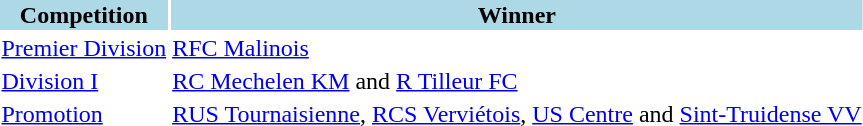<table>
<tr style="background:lightblue;">
<th>Competition</th>
<th>Winner</th>
</tr>
<tr>
<td><a href='#'>Premier Division</a></td>
<td><a href='#'>RFC Malinois</a></td>
</tr>
<tr>
<td><a href='#'>Division I</a></td>
<td><a href='#'>RC Mechelen KM</a> and <a href='#'>R Tilleur FC</a></td>
</tr>
<tr>
<td><a href='#'>Promotion</a></td>
<td><a href='#'>RUS Tournaisienne</a>, <a href='#'>RCS Verviétois</a>, <a href='#'>US Centre</a> and <a href='#'>Sint-Truidense VV</a></td>
</tr>
</table>
